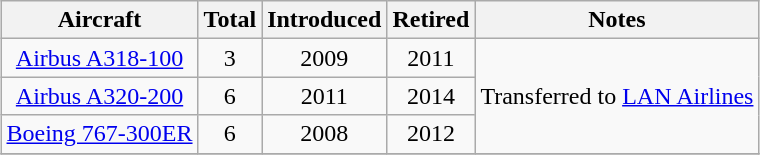<table class="wikitable" style="margin:0.5em auto; text-align:center">
<tr>
<th>Aircraft</th>
<th>Total</th>
<th>Introduced</th>
<th>Retired</th>
<th>Notes</th>
</tr>
<tr>
<td><a href='#'>Airbus A318-100</a></td>
<td>3</td>
<td>2009</td>
<td>2011</td>
<td rowspan=3>Transferred to <a href='#'>LAN Airlines</a></td>
</tr>
<tr>
<td><a href='#'>Airbus A320-200</a></td>
<td>6</td>
<td>2011</td>
<td>2014</td>
</tr>
<tr>
<td><a href='#'>Boeing 767-300ER</a></td>
<td>6</td>
<td>2008</td>
<td>2012</td>
</tr>
<tr>
</tr>
</table>
